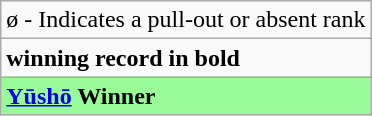<table class="wikitable">
<tr>
<td>ø - Indicates a pull-out or absent rank</td>
</tr>
<tr>
<td><strong>winning record in bold</strong></td>
</tr>
<tr>
<td style="background: PaleGreen;"><strong><a href='#'>Yūshō</a> Winner</strong></td>
</tr>
</table>
